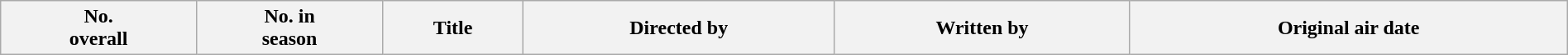<table class="wikitable plainrowheaders" style="width:100%; background:#fff;">
<tr>
<th style="background:#;">No.<br>overall</th>
<th style="background:#;">No. in<br>season</th>
<th style="background:#;">Title</th>
<th style="background:#;">Directed by</th>
<th style="background:#;">Written by</th>
<th style="background:#;">Original air date<br>













</th>
</tr>
</table>
